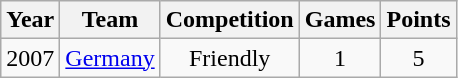<table class="wikitable">
<tr>
<th>Year</th>
<th>Team</th>
<th>Competition</th>
<th>Games</th>
<th>Points</th>
</tr>
<tr align="center">
<td>2007</td>
<td><a href='#'>Germany</a></td>
<td>Friendly</td>
<td>1</td>
<td>5</td>
</tr>
</table>
